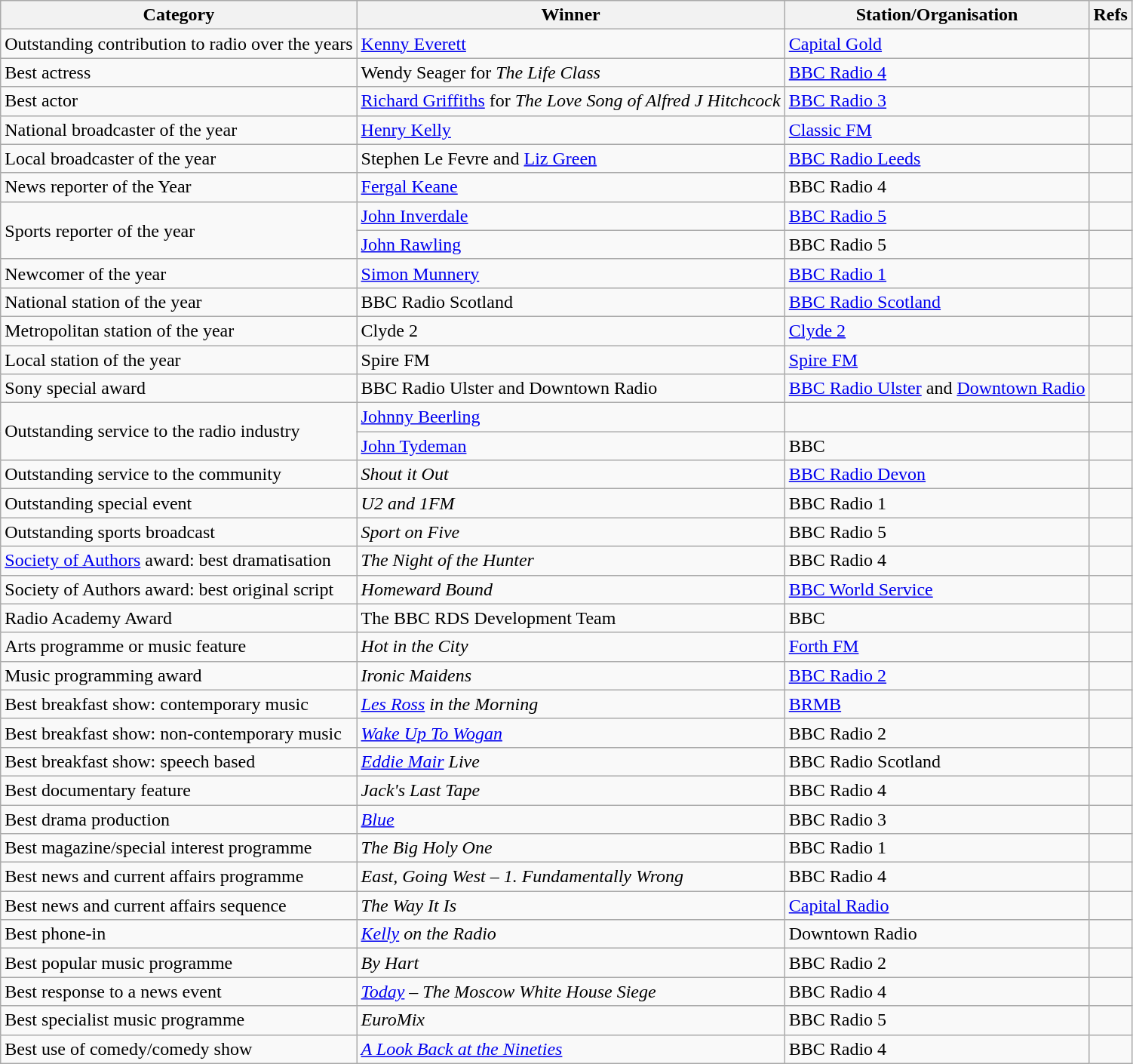<table class="wikitable sortable">
<tr>
<th class=unsortable>Category</th>
<th class=unsortable>Winner</th>
<th>Station/Organisation</th>
<th class=unsortable>Refs</th>
</tr>
<tr>
<td>Outstanding contribution to radio over the years</td>
<td><a href='#'>Kenny Everett</a></td>
<td><a href='#'>Capital Gold</a></td>
<td></td>
</tr>
<tr>
<td>Best actress</td>
<td>Wendy Seager for <em>The Life Class</em></td>
<td><a href='#'>BBC Radio 4</a></td>
<td></td>
</tr>
<tr>
<td>Best actor</td>
<td><a href='#'>Richard Griffiths</a> for <em>The Love Song of Alfred J Hitchcock</em></td>
<td><a href='#'>BBC Radio 3</a></td>
<td></td>
</tr>
<tr>
<td>National broadcaster of the year</td>
<td><a href='#'>Henry Kelly</a></td>
<td><a href='#'>Classic FM</a></td>
<td></td>
</tr>
<tr>
<td>Local broadcaster of the year</td>
<td>Stephen Le Fevre and <a href='#'>Liz Green</a></td>
<td><a href='#'>BBC Radio Leeds</a></td>
<td></td>
</tr>
<tr>
<td>News reporter of the Year</td>
<td><a href='#'>Fergal Keane</a></td>
<td>BBC Radio 4</td>
<td></td>
</tr>
<tr>
<td rowspan = 2>Sports reporter of the year</td>
<td><a href='#'>John Inverdale</a></td>
<td><a href='#'>BBC Radio 5</a></td>
<td></td>
</tr>
<tr>
<td><a href='#'>John Rawling</a></td>
<td>BBC Radio 5</td>
<td></td>
</tr>
<tr>
<td>Newcomer of the year</td>
<td><a href='#'>Simon Munnery</a></td>
<td><a href='#'>BBC Radio 1</a></td>
<td></td>
</tr>
<tr>
<td>National station of the year</td>
<td>BBC Radio Scotland</td>
<td><a href='#'>BBC Radio Scotland</a></td>
<td></td>
</tr>
<tr>
<td>Metropolitan station of the year</td>
<td>Clyde 2</td>
<td><a href='#'>Clyde 2</a></td>
<td></td>
</tr>
<tr>
<td>Local station of the year</td>
<td>Spire FM</td>
<td><a href='#'>Spire FM</a></td>
<td></td>
</tr>
<tr>
<td>Sony special award</td>
<td>BBC Radio Ulster and Downtown Radio</td>
<td><a href='#'>BBC Radio Ulster</a> and <a href='#'>Downtown Radio</a></td>
<td></td>
</tr>
<tr>
<td rowspan = 2>Outstanding service to the radio industry</td>
<td><a href='#'>Johnny Beerling</a></td>
<td></td>
<td></td>
</tr>
<tr>
<td><a href='#'>John Tydeman</a></td>
<td>BBC</td>
<td></td>
</tr>
<tr>
<td>Outstanding service to the community</td>
<td><em>Shout it Out</em></td>
<td><a href='#'>BBC Radio Devon</a></td>
<td></td>
</tr>
<tr>
<td>Outstanding special event</td>
<td><em>U2 and 1FM</em></td>
<td>BBC Radio 1</td>
<td></td>
</tr>
<tr>
<td>Outstanding sports broadcast</td>
<td><em>Sport on Five</em></td>
<td>BBC Radio 5</td>
<td></td>
</tr>
<tr>
<td><a href='#'>Society of Authors</a> award: best dramatisation</td>
<td><em>The Night of the Hunter</em></td>
<td>BBC Radio 4</td>
<td></td>
</tr>
<tr>
<td>Society of Authors award: best original script</td>
<td><em>Homeward Bound</em></td>
<td><a href='#'>BBC World Service</a></td>
<td></td>
</tr>
<tr>
<td>Radio Academy Award</td>
<td>The BBC RDS Development Team</td>
<td>BBC</td>
<td></td>
</tr>
<tr>
<td>Arts programme or music feature</td>
<td><em>Hot in the City</em></td>
<td><a href='#'>Forth FM</a></td>
<td></td>
</tr>
<tr>
<td>Music programming award</td>
<td><em>Ironic Maidens</em></td>
<td><a href='#'>BBC Radio 2</a></td>
<td></td>
</tr>
<tr>
<td>Best breakfast show: contemporary music</td>
<td><em><a href='#'>Les Ross</a> in the Morning</em></td>
<td><a href='#'>BRMB</a></td>
<td></td>
</tr>
<tr>
<td>Best breakfast show: non-contemporary music</td>
<td><em><a href='#'>Wake Up To Wogan</a></em></td>
<td>BBC Radio 2</td>
<td></td>
</tr>
<tr>
<td>Best breakfast show: speech based</td>
<td><em><a href='#'>Eddie Mair</a> Live</em></td>
<td>BBC Radio Scotland</td>
<td></td>
</tr>
<tr>
<td>Best documentary feature</td>
<td><em>Jack's Last Tape</em></td>
<td>BBC Radio 4</td>
<td></td>
</tr>
<tr>
<td>Best drama production</td>
<td><em><a href='#'>Blue</a></em></td>
<td>BBC Radio 3</td>
<td></td>
</tr>
<tr>
<td>Best magazine/special interest programme</td>
<td><em>The Big Holy One</em></td>
<td>BBC Radio 1</td>
<td></td>
</tr>
<tr>
<td>Best news and current affairs programme</td>
<td><em>East, Going West – 1. Fundamentally Wrong</em></td>
<td>BBC Radio 4</td>
<td></td>
</tr>
<tr>
<td>Best news and current affairs sequence</td>
<td><em>The Way It Is</em></td>
<td><a href='#'>Capital Radio</a></td>
<td></td>
</tr>
<tr>
<td>Best phone-in</td>
<td><em><a href='#'>Kelly</a> on the Radio</em></td>
<td>Downtown Radio</td>
<td></td>
</tr>
<tr>
<td>Best popular music programme</td>
<td><em>By Hart</em></td>
<td>BBC Radio 2</td>
<td></td>
</tr>
<tr>
<td>Best response to a news event</td>
<td><em><a href='#'>Today</a> – The Moscow White House Siege</em></td>
<td>BBC Radio 4</td>
<td></td>
</tr>
<tr>
<td>Best specialist music programme</td>
<td><em>EuroMix</em></td>
<td>BBC Radio 5</td>
<td></td>
</tr>
<tr>
<td>Best use of comedy/comedy show</td>
<td><em><a href='#'>A Look Back at the Nineties</a></em></td>
<td>BBC Radio 4</td>
<td></td>
</tr>
</table>
